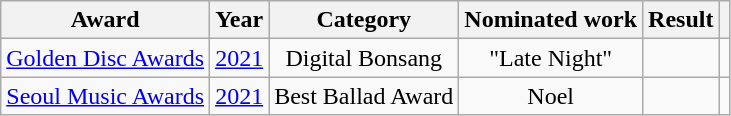<table class="sortable wikitable" style="text-align:center;">
<tr>
<th>Award</th>
<th>Year</th>
<th>Category</th>
<th>Nominated work</th>
<th>Result</th>
<th class=unsortable></th>
</tr>
<tr>
<td><a href='#'>Golden Disc Awards</a></td>
<td><a href='#'>2021</a></td>
<td>Digital Bonsang</td>
<td>"Late Night"</td>
<td></td>
<td></td>
</tr>
<tr>
<td><a href='#'>Seoul Music Awards</a></td>
<td><a href='#'>2021</a></td>
<td>Best Ballad Award</td>
<td>Noel</td>
<td></td>
<td></td>
</tr>
</table>
